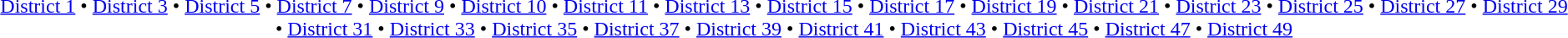<table id=toc class=toc summary=Contents>
<tr>
<td align=center><br><a href='#'>District 1</a> • <a href='#'>District 3</a> • <a href='#'>District 5</a> • <a href='#'>District 7</a> • <a href='#'>District 9</a> • <a href='#'>District 10</a> • <a href='#'>District 11</a> • <a href='#'>District 13</a> • <a href='#'>District 15</a> • <a href='#'>District 17</a> • <a href='#'>District 19</a> • <a href='#'>District 21</a> • <a href='#'>District 23</a> • <a href='#'>District 25</a> • <a href='#'>District 27</a> • <a href='#'>District 29</a> • <a href='#'>District 31</a> • <a href='#'>District 33</a> • <a href='#'>District 35</a> • <a href='#'>District 37</a> • <a href='#'>District 39</a> • <a href='#'>District 41</a> • <a href='#'>District 43</a> • <a href='#'>District 45</a> • <a href='#'>District 47</a> • <a href='#'>District 49</a></td>
</tr>
</table>
